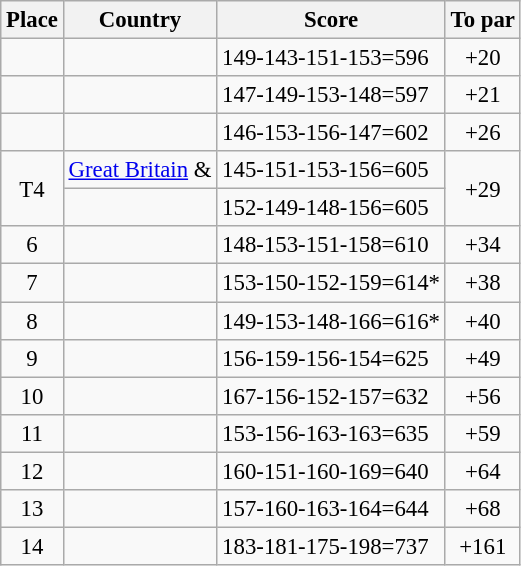<table class="wikitable" style="font-size:95%;">
<tr>
<th>Place</th>
<th>Country</th>
<th>Score</th>
<th>To par</th>
</tr>
<tr>
<td align=center></td>
<td></td>
<td>149-143-151-153=596</td>
<td align=center>+20</td>
</tr>
<tr>
<td align=center></td>
<td></td>
<td>147-149-153-148=597</td>
<td align=center>+21</td>
</tr>
<tr>
<td align=center></td>
<td></td>
<td>146-153-156-147=602</td>
<td align=center>+26</td>
</tr>
<tr>
<td rowspan=2 align=center>T4</td>
<td> <a href='#'>Great Britain</a> &<br></td>
<td>145-151-153-156=605</td>
<td rowspan=2 align=center>+29</td>
</tr>
<tr>
<td></td>
<td>152-149-148-156=605</td>
</tr>
<tr>
<td align=center>6</td>
<td></td>
<td>148-153-151-158=610</td>
<td align=center>+34</td>
</tr>
<tr>
<td align=center>7</td>
<td></td>
<td>153-150-152-159=614*</td>
<td align=center>+38</td>
</tr>
<tr>
<td align=center>8</td>
<td></td>
<td>149-153-148-166=616*</td>
<td align=center>+40</td>
</tr>
<tr>
<td align=center>9</td>
<td></td>
<td>156-159-156-154=625</td>
<td align=center>+49</td>
</tr>
<tr>
<td align=center>10</td>
<td></td>
<td>167-156-152-157=632</td>
<td align=center>+56</td>
</tr>
<tr>
<td align=center>11</td>
<td></td>
<td>153-156-163-163=635</td>
<td align=center>+59</td>
</tr>
<tr>
<td align=center>12</td>
<td></td>
<td>160-151-160-169=640</td>
<td align=center>+64</td>
</tr>
<tr>
<td align=center>13</td>
<td></td>
<td>157-160-163-164=644</td>
<td align=center>+68</td>
</tr>
<tr>
<td align=center>14</td>
<td></td>
<td>183-181-175-198=737</td>
<td align=center>+161</td>
</tr>
</table>
